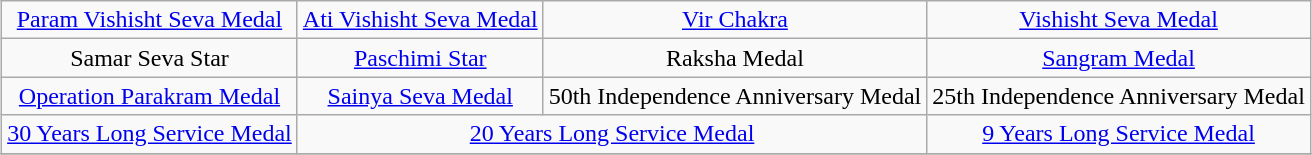<table class="wikitable" style="margin:1em auto; text-align:center;">
<tr>
<td><a href='#'>Param Vishisht Seva Medal</a></td>
<td><a href='#'>Ati Vishisht Seva Medal</a></td>
<td><a href='#'>Vir Chakra</a></td>
<td><a href='#'>Vishisht Seva Medal</a></td>
</tr>
<tr>
<td>Samar Seva Star</td>
<td><a href='#'>Paschimi Star</a></td>
<td>Raksha Medal</td>
<td><a href='#'>Sangram Medal</a></td>
</tr>
<tr>
<td><a href='#'>Operation Parakram Medal</a></td>
<td><a href='#'>Sainya Seva Medal</a></td>
<td>50th Independence Anniversary Medal</td>
<td>25th Independence Anniversary Medal</td>
</tr>
<tr>
<td colspan="1"><a href='#'>30 Years Long Service Medal</a></td>
<td colspan="2"><a href='#'>20 Years Long Service Medal</a></td>
<td colspan="1"><a href='#'>9 Years Long Service Medal</a></td>
</tr>
<tr>
</tr>
</table>
